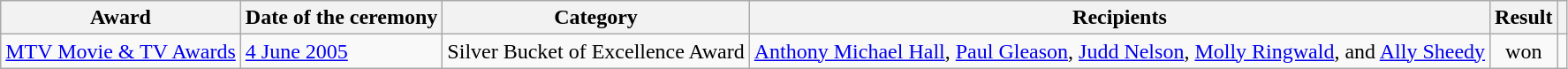<table class="wikitable plainrowheaders sortable">
<tr>
<th scope="col">Award</th>
<th scope="col">Date of the ceremony</th>
<th scope="col">Category</th>
<th scope="col">Recipients</th>
<th scope="col">Result</th>
<th class="unsortable" scope="col"></th>
</tr>
<tr>
<td scope="row"><a href='#'>MTV Movie & TV Awards</a></td>
<td><a href='#'>4 June 2005</a></td>
<td>Silver Bucket of Excellence Award</td>
<td><a href='#'>Anthony Michael Hall</a>, <a href='#'>Paul Gleason</a>, <a href='#'>Judd Nelson</a>, <a href='#'>Molly Ringwald</a>, and <a href='#'>Ally Sheedy</a></td>
<td align="center">won</td>
<td></td>
</tr>
</table>
